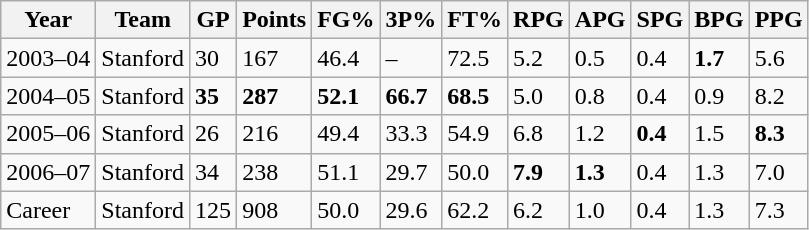<table class="wikitable">
<tr>
<th>Year</th>
<th>Team</th>
<th>GP</th>
<th>Points</th>
<th>FG%</th>
<th>3P%</th>
<th>FT%</th>
<th>RPG</th>
<th>APG</th>
<th>SPG</th>
<th>BPG</th>
<th>PPG</th>
</tr>
<tr>
<td>2003–04</td>
<td>Stanford</td>
<td>30</td>
<td>167</td>
<td>46.4</td>
<td>–</td>
<td>72.5</td>
<td>5.2</td>
<td>0.5</td>
<td>0.4</td>
<td><strong>1.7</strong></td>
<td>5.6</td>
</tr>
<tr>
<td>2004–05</td>
<td>Stanford</td>
<td><strong>35</strong></td>
<td><strong>287</strong></td>
<td><strong>52.1</strong></td>
<td><strong>66.7</strong></td>
<td><strong>68.5</strong></td>
<td>5.0</td>
<td>0.8</td>
<td>0.4</td>
<td>0.9</td>
<td>8.2</td>
</tr>
<tr>
<td>2005–06</td>
<td>Stanford</td>
<td>26</td>
<td>216</td>
<td>49.4</td>
<td>33.3</td>
<td>54.9</td>
<td>6.8</td>
<td>1.2</td>
<td><strong>0.4</strong></td>
<td>1.5</td>
<td><strong>8.3</strong></td>
</tr>
<tr>
<td>2006–07</td>
<td>Stanford</td>
<td>34</td>
<td>238</td>
<td>51.1</td>
<td>29.7</td>
<td>50.0</td>
<td><strong>7.9</strong></td>
<td><strong>1.3</strong></td>
<td>0.4</td>
<td>1.3</td>
<td>7.0</td>
</tr>
<tr>
<td>Career</td>
<td>Stanford</td>
<td>125</td>
<td>908</td>
<td>50.0</td>
<td>29.6</td>
<td>62.2</td>
<td>6.2</td>
<td>1.0</td>
<td>0.4</td>
<td>1.3</td>
<td>7.3</td>
</tr>
</table>
